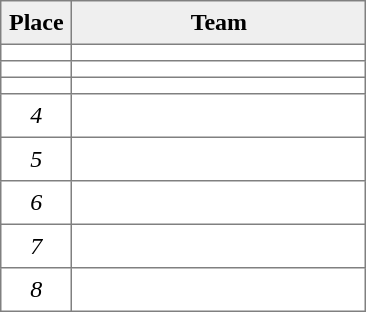<table style=border-collapse:collapse border=1 cellspacing=0 cellpadding=5>
<tr align=center bgcolor=#efefef>
<th width=35>Place</th>
<th width=185>Team</th>
</tr>
<tr align=center>
<td></td>
<td style="text-align:left;"></td>
</tr>
<tr align=center>
<td></td>
<td style="text-align:left;"></td>
</tr>
<tr align=center>
<td></td>
<td style="text-align:left;"></td>
</tr>
<tr align=center>
<td><em>4</em></td>
<td style="text-align:left;"></td>
</tr>
<tr align=center>
<td><em>5</em></td>
<td style="text-align:left;"></td>
</tr>
<tr align=center>
<td><em>6</em></td>
<td style="text-align:left;"></td>
</tr>
<tr align=center>
<td><em>7</em></td>
<td style="text-align:left;"></td>
</tr>
<tr align=center>
<td><em>8</em></td>
<td style="text-align:left;"></td>
</tr>
</table>
